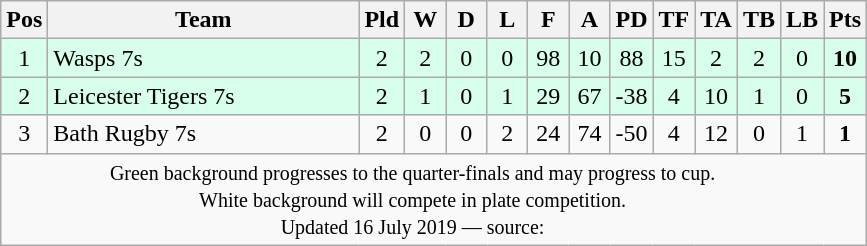<table class="wikitable" style="text-align: center;">
<tr>
<th width="20">Pos</th>
<th width="200">Team</th>
<th width="20">Pld</th>
<th width="20">W</th>
<th width="20">D</th>
<th width="20">L</th>
<th width="20">F</th>
<th width="20">A</th>
<th width="20">PD</th>
<th width="20">TF</th>
<th width="20">TA</th>
<th width="20">TB</th>
<th width="20">LB</th>
<th width="20">Pts</th>
</tr>
<tr bgcolor=#d8ffeb>
<td>1</td>
<td align=left>Wasps 7s</td>
<td>2</td>
<td>2</td>
<td>0</td>
<td>0</td>
<td>98</td>
<td>10</td>
<td>88</td>
<td>15</td>
<td>2</td>
<td>2</td>
<td>0</td>
<td><strong>10</strong></td>
</tr>
<tr bgcolor=#d8ffeb>
<td>2</td>
<td align=left>Leicester Tigers 7s</td>
<td>2</td>
<td>1</td>
<td>0</td>
<td>1</td>
<td>29</td>
<td>67</td>
<td>-38</td>
<td>4</td>
<td>10</td>
<td>1</td>
<td>0</td>
<td><strong>5</strong></td>
</tr>
<tr>
<td>3</td>
<td align=left>Bath Rugby 7s</td>
<td>2</td>
<td>0</td>
<td>0</td>
<td>2</td>
<td>24</td>
<td>74</td>
<td>-50</td>
<td>4</td>
<td>12</td>
<td>0</td>
<td>1</td>
<td><strong>1</strong></td>
</tr>
<tr align=center>
<td colspan="13" style="border:0px"><small>Green background progresses to the quarter-finals and may progress to cup.<br>White background will compete in plate competition.<br>Updated 16 July 2019 — source: </small></td>
</tr>
</table>
